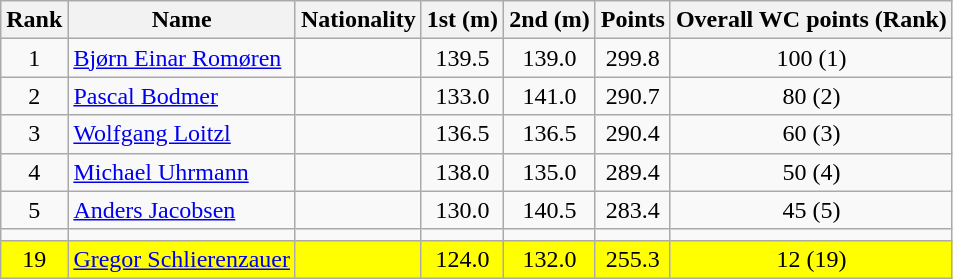<table class="wikitable">
<tr>
<th align=Center>Rank</th>
<th>Name</th>
<th>Nationality</th>
<th align=Center>1st (m)</th>
<th>2nd (m)</th>
<th>Points</th>
<th>Overall WC points (Rank)</th>
</tr>
<tr>
<td align=center>1</td>
<td align=left><a href='#'>Bjørn Einar Romøren</a></td>
<td align=left></td>
<td align=center>139.5</td>
<td align=center>139.0</td>
<td align=center>299.8</td>
<td align=center>100 (1)</td>
</tr>
<tr>
<td align=center>2</td>
<td align=left><a href='#'>Pascal Bodmer</a></td>
<td align=left></td>
<td align=center>133.0</td>
<td align=center>141.0</td>
<td align=center>290.7</td>
<td align=center>80 (2)</td>
</tr>
<tr>
<td align=center>3</td>
<td align=left><a href='#'>Wolfgang Loitzl</a></td>
<td align=left></td>
<td align=center>136.5</td>
<td align=center>136.5</td>
<td align=center>290.4</td>
<td align=center>60 (3)</td>
</tr>
<tr>
<td align=center>4</td>
<td align=left><a href='#'>Michael Uhrmann</a></td>
<td align=left></td>
<td align=center>138.0</td>
<td align=center>135.0</td>
<td align=center>289.4</td>
<td align=center>50 (4)</td>
</tr>
<tr>
<td align=center>5</td>
<td align=left><a href='#'>Anders Jacobsen</a></td>
<td align=left></td>
<td align=center>130.0</td>
<td align=center>140.5</td>
<td align=center>283.4</td>
<td align=center>45 (5)</td>
</tr>
<tr>
<td align=center></td>
<td align=left></td>
<td align=left></td>
<td align=center></td>
<td align=center></td>
<td align=center></td>
<td align=center></td>
</tr>
<tr style="background:#FFFF00;">
<td align=center>19</td>
<td align=left><a href='#'>Gregor Schlierenzauer</a></td>
<td align=left></td>
<td align=center>124.0</td>
<td align=center>132.0</td>
<td align=center>255.3</td>
<td align=center>12 (19)</td>
</tr>
</table>
